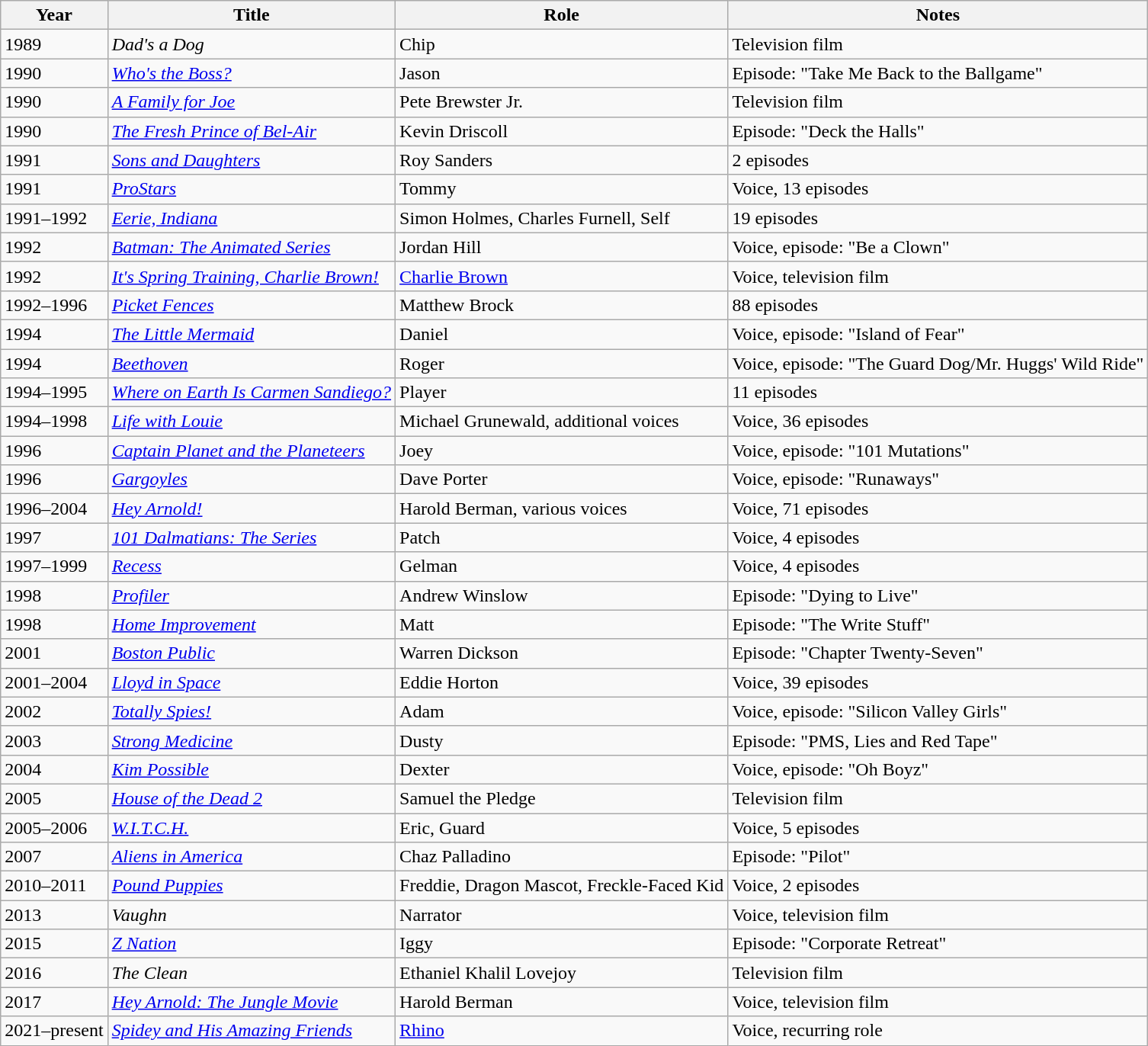<table class="wikitable sortable">
<tr>
<th>Year</th>
<th>Title</th>
<th>Role</th>
<th>Notes</th>
</tr>
<tr>
<td>1989</td>
<td><em>Dad's a Dog</em></td>
<td>Chip</td>
<td>Television film</td>
</tr>
<tr>
<td>1990</td>
<td><em><a href='#'>Who's the Boss?</a></em></td>
<td>Jason</td>
<td>Episode: "Take Me Back to the Ballgame"</td>
</tr>
<tr>
<td>1990</td>
<td><em><a href='#'>A Family for Joe</a></em></td>
<td>Pete Brewster Jr.</td>
<td>Television film</td>
</tr>
<tr>
<td>1990</td>
<td><em><a href='#'>The Fresh Prince of Bel-Air</a></em></td>
<td>Kevin Driscoll</td>
<td>Episode: "Deck the Halls"</td>
</tr>
<tr>
<td>1991</td>
<td><em><a href='#'>Sons and Daughters</a></em></td>
<td>Roy Sanders</td>
<td>2 episodes</td>
</tr>
<tr>
<td>1991</td>
<td><em><a href='#'>ProStars</a></em></td>
<td>Tommy</td>
<td>Voice, 13 episodes</td>
</tr>
<tr>
<td>1991–1992</td>
<td><em><a href='#'>Eerie, Indiana</a></em></td>
<td>Simon Holmes, Charles Furnell, Self</td>
<td>19 episodes</td>
</tr>
<tr>
<td>1992</td>
<td><em><a href='#'>Batman: The Animated Series</a></em></td>
<td>Jordan Hill</td>
<td>Voice, episode: "Be a Clown"</td>
</tr>
<tr>
<td>1992</td>
<td><em><a href='#'>It's Spring Training, Charlie Brown!</a></em></td>
<td><a href='#'>Charlie Brown</a></td>
<td>Voice, television film</td>
</tr>
<tr>
<td>1992–1996</td>
<td><em><a href='#'>Picket Fences</a></em></td>
<td>Matthew Brock</td>
<td>88 episodes</td>
</tr>
<tr>
<td>1994</td>
<td><em><a href='#'>The Little Mermaid</a></em></td>
<td>Daniel</td>
<td>Voice, episode: "Island of Fear"</td>
</tr>
<tr>
<td>1994</td>
<td><em><a href='#'>Beethoven</a></em></td>
<td>Roger</td>
<td>Voice, episode: "The Guard Dog/Mr. Huggs' Wild Ride"</td>
</tr>
<tr>
<td>1994–1995</td>
<td><em><a href='#'>Where on Earth Is Carmen Sandiego?</a></em></td>
<td>Player</td>
<td>11 episodes</td>
</tr>
<tr>
<td>1994–1998</td>
<td><em><a href='#'>Life with Louie</a></em></td>
<td>Michael Grunewald, additional voices</td>
<td>Voice, 36 episodes</td>
</tr>
<tr>
<td>1996</td>
<td><em><a href='#'>Captain Planet and the Planeteers</a></em></td>
<td>Joey</td>
<td>Voice, episode: "101 Mutations"</td>
</tr>
<tr>
<td>1996</td>
<td><em><a href='#'>Gargoyles</a></em></td>
<td>Dave Porter</td>
<td>Voice, episode: "Runaways"</td>
</tr>
<tr>
<td>1996–2004</td>
<td><em><a href='#'>Hey Arnold!</a></em></td>
<td>Harold Berman, various voices</td>
<td>Voice, 71 episodes</td>
</tr>
<tr>
<td>1997</td>
<td><em><a href='#'>101 Dalmatians: The Series</a></em></td>
<td>Patch</td>
<td>Voice, 4 episodes</td>
</tr>
<tr>
<td>1997–1999</td>
<td><em><a href='#'>Recess</a></em></td>
<td>Gelman</td>
<td>Voice, 4 episodes</td>
</tr>
<tr>
<td>1998</td>
<td><em><a href='#'>Profiler</a></em></td>
<td>Andrew Winslow</td>
<td>Episode: "Dying to Live"</td>
</tr>
<tr>
<td>1998</td>
<td><em><a href='#'>Home Improvement</a></em></td>
<td>Matt</td>
<td>Episode: "The Write Stuff"</td>
</tr>
<tr>
<td>2001</td>
<td><em><a href='#'>Boston Public</a></em></td>
<td>Warren Dickson</td>
<td>Episode: "Chapter Twenty-Seven"</td>
</tr>
<tr>
<td>2001–2004</td>
<td><em><a href='#'>Lloyd in Space</a></em></td>
<td>Eddie Horton</td>
<td>Voice, 39 episodes</td>
</tr>
<tr>
<td>2002</td>
<td><em><a href='#'>Totally Spies!</a></em></td>
<td>Adam</td>
<td>Voice, episode: "Silicon Valley Girls"</td>
</tr>
<tr>
<td>2003</td>
<td><em><a href='#'>Strong Medicine</a></em></td>
<td>Dusty</td>
<td>Episode: "PMS, Lies and Red Tape"</td>
</tr>
<tr>
<td>2004</td>
<td><em><a href='#'>Kim Possible</a></em></td>
<td>Dexter</td>
<td>Voice, episode: "Oh Boyz"</td>
</tr>
<tr>
<td>2005</td>
<td><em><a href='#'>House of the Dead 2</a></em></td>
<td>Samuel the Pledge</td>
<td>Television film</td>
</tr>
<tr>
<td>2005–2006</td>
<td><em><a href='#'>W.I.T.C.H.</a></em></td>
<td>Eric, Guard</td>
<td>Voice, 5 episodes</td>
</tr>
<tr>
<td>2007</td>
<td><em><a href='#'>Aliens in America</a></em></td>
<td>Chaz Palladino</td>
<td>Episode: "Pilot"</td>
</tr>
<tr>
<td>2010–2011</td>
<td><em><a href='#'>Pound Puppies</a></em></td>
<td>Freddie, Dragon Mascot, Freckle-Faced Kid</td>
<td>Voice, 2 episodes</td>
</tr>
<tr>
<td>2013</td>
<td><em>Vaughn</em></td>
<td>Narrator</td>
<td>Voice, television film</td>
</tr>
<tr>
<td>2015</td>
<td><em><a href='#'>Z Nation</a></em></td>
<td>Iggy</td>
<td>Episode: "Corporate Retreat"</td>
</tr>
<tr>
<td>2016</td>
<td><em>The Clean</em></td>
<td>Ethaniel Khalil Lovejoy</td>
<td>Television film</td>
</tr>
<tr>
<td>2017</td>
<td><em><a href='#'>Hey Arnold: The Jungle Movie</a></em></td>
<td>Harold Berman</td>
<td>Voice, television film</td>
</tr>
<tr>
<td>2021–present</td>
<td><em><a href='#'>Spidey and His Amazing Friends</a></em></td>
<td><a href='#'>Rhino</a></td>
<td>Voice, recurring role</td>
</tr>
</table>
